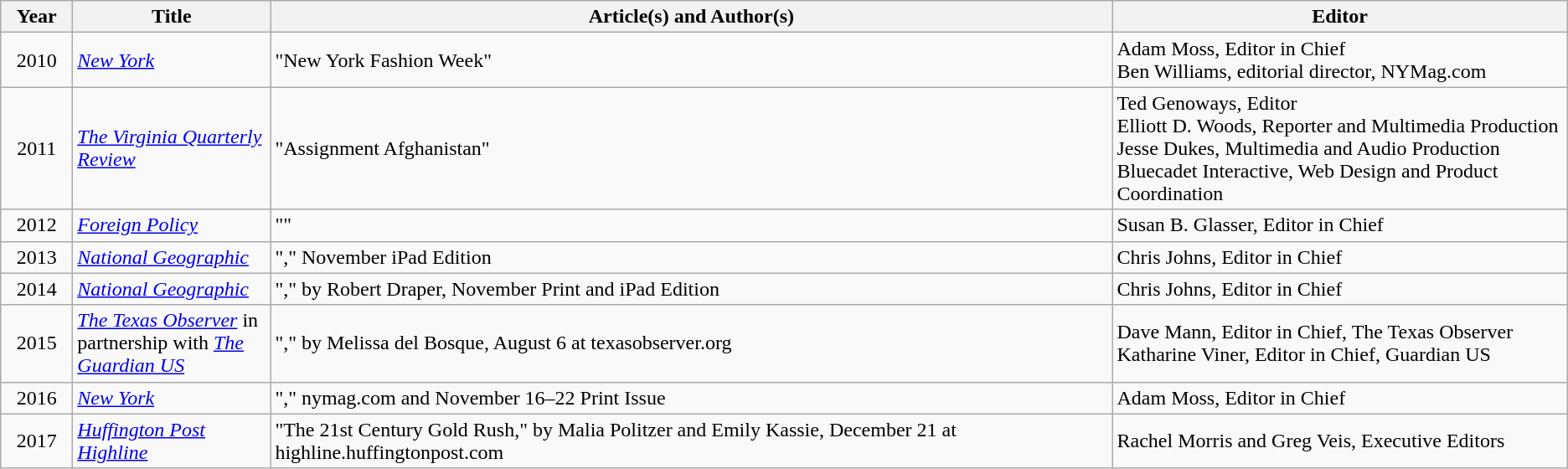<table class="sortable wikitable plainrowheaders">
<tr>
<th scope="col" style="width:50px;">Year</th>
<th scope="col" style="width:150px;">Title</th>
<th>Article(s) and Author(s)</th>
<th>Editor</th>
</tr>
<tr>
<td align="center">2010</td>
<td><em><a href='#'>New York</a></em></td>
<td>"New York Fashion Week"</td>
<td>Adam Moss, Editor in Chief<br>Ben Williams, editorial director, NYMag.com</td>
</tr>
<tr>
<td align="center">2011</td>
<td><em><a href='#'>The Virginia Quarterly Review</a></em></td>
<td>"Assignment Afghanistan"</td>
<td>Ted Genoways, Editor<br>Elliott D. Woods, Reporter and Multimedia Production<br>Jesse Dukes, Multimedia and Audio Production<br>Bluecadet Interactive, Web Design and Product Coordination</td>
</tr>
<tr>
<td align="center">2012</td>
<td><em><a href='#'>Foreign Policy</a></em></td>
<td>""</td>
<td>Susan B. Glasser, Editor in Chief</td>
</tr>
<tr>
<td align="center">2013</td>
<td><em><a href='#'>National Geographic</a></em></td>
<td>"," November iPad Edition</td>
<td>Chris Johns, Editor in Chief</td>
</tr>
<tr>
<td align="center">2014</td>
<td><em><a href='#'>National Geographic</a></em></td>
<td>"," by Robert Draper, November Print and iPad Edition</td>
<td>Chris Johns, Editor in Chief</td>
</tr>
<tr>
<td align="center">2015</td>
<td><em><a href='#'>The Texas Observer</a></em> in partnership with <em><a href='#'>The Guardian US</a></em></td>
<td>"," by Melissa del Bosque, August 6 at texasobserver.org</td>
<td>Dave Mann, Editor in Chief, The Texas Observer<br>Katharine Viner, Editor in Chief, Guardian US</td>
</tr>
<tr>
<td align="center">2016</td>
<td><em><a href='#'>New York</a></em></td>
<td>"," nymag.com and November 16–22 Print Issue</td>
<td>Adam Moss, Editor in Chief</td>
</tr>
<tr>
<td align="center">2017</td>
<td><em><a href='#'>Huffington Post Highline</a></em></td>
<td>"The 21st Century Gold Rush," by Malia Politzer and Emily Kassie, December 21 at highline.huffingtonpost.com</td>
<td>Rachel Morris and Greg Veis, Executive Editors</td>
</tr>
</table>
